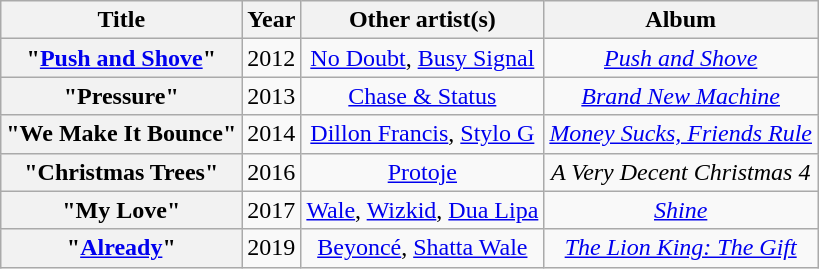<table class="wikitable plainrowheaders" style="text-align:center;">
<tr>
<th scope="col">Title</th>
<th scope="col">Year</th>
<th scope="col">Other artist(s)</th>
<th scope="col">Album</th>
</tr>
<tr>
<th scope="row">"<a href='#'>Push and Shove</a>"</th>
<td>2012</td>
<td><a href='#'>No Doubt</a>, <a href='#'>Busy Signal</a></td>
<td><em><a href='#'>Push and Shove</a></em></td>
</tr>
<tr>
<th scope="row">"Pressure"</th>
<td>2013</td>
<td><a href='#'>Chase & Status</a></td>
<td><em><a href='#'>Brand New Machine</a></em></td>
</tr>
<tr>
<th scope="row">"We Make It Bounce"</th>
<td>2014</td>
<td><a href='#'>Dillon Francis</a>, <a href='#'>Stylo G</a></td>
<td><em><a href='#'>Money Sucks, Friends Rule</a></em></td>
</tr>
<tr>
<th scope="row">"Christmas Trees"</th>
<td>2016</td>
<td><a href='#'>Protoje</a></td>
<td><em>A Very Decent Christmas 4</em></td>
</tr>
<tr>
<th scope="row">"My Love"</th>
<td>2017</td>
<td><a href='#'>Wale</a>, <a href='#'>Wizkid</a>, <a href='#'>Dua Lipa</a></td>
<td><em><a href='#'>Shine</a></em></td>
</tr>
<tr>
<th scope="row">"<a href='#'>Already</a>"</th>
<td>2019</td>
<td><a href='#'>Beyoncé</a>, <a href='#'>Shatta Wale</a></td>
<td><em><a href='#'>The Lion King: The Gift</a></em></td>
</tr>
</table>
